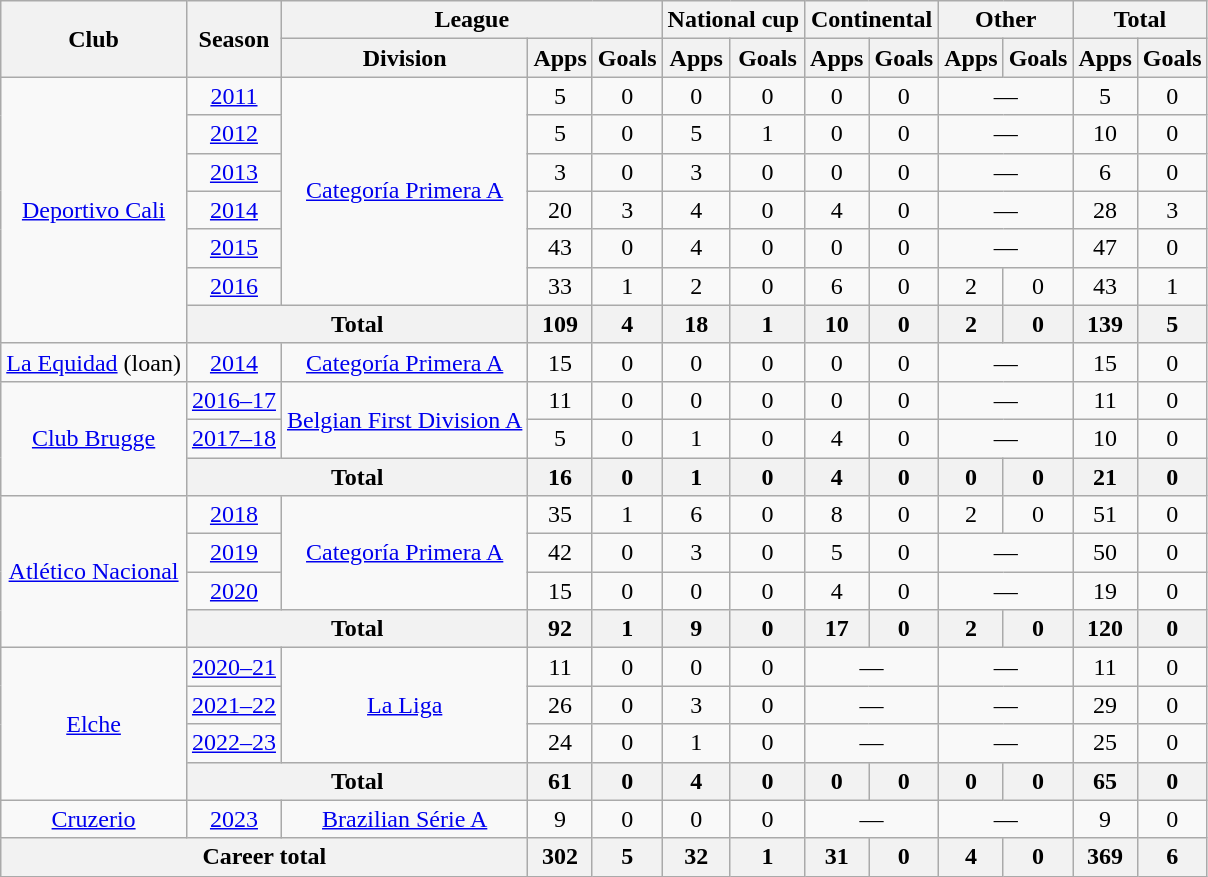<table class="wikitable" style="text-align:center">
<tr>
<th rowspan="2">Club</th>
<th rowspan="2">Season</th>
<th colspan="3">League</th>
<th colspan="2">National cup</th>
<th colspan="2">Continental</th>
<th colspan="2">Other</th>
<th colspan="2">Total</th>
</tr>
<tr>
<th>Division</th>
<th>Apps</th>
<th>Goals</th>
<th>Apps</th>
<th>Goals</th>
<th>Apps</th>
<th>Goals</th>
<th>Apps</th>
<th>Goals</th>
<th>Apps</th>
<th>Goals</th>
</tr>
<tr>
<td rowspan="7"><a href='#'>Deportivo Cali</a></td>
<td><a href='#'>2011</a></td>
<td rowspan="6"><a href='#'>Categoría Primera A</a></td>
<td>5</td>
<td>0</td>
<td>0</td>
<td>0</td>
<td>0</td>
<td>0</td>
<td colspan="2">—</td>
<td>5</td>
<td>0</td>
</tr>
<tr>
<td><a href='#'>2012</a></td>
<td>5</td>
<td>0</td>
<td>5</td>
<td>1</td>
<td>0</td>
<td>0</td>
<td colspan="2">—</td>
<td>10</td>
<td>0</td>
</tr>
<tr>
<td><a href='#'>2013</a></td>
<td>3</td>
<td>0</td>
<td>3</td>
<td>0</td>
<td>0</td>
<td>0</td>
<td colspan="2">—</td>
<td>6</td>
<td>0</td>
</tr>
<tr>
<td><a href='#'>2014</a></td>
<td>20</td>
<td>3</td>
<td>4</td>
<td>0</td>
<td>4</td>
<td>0</td>
<td colspan="2">—</td>
<td>28</td>
<td>3</td>
</tr>
<tr>
<td><a href='#'>2015</a></td>
<td>43</td>
<td>0</td>
<td>4</td>
<td>0</td>
<td>0</td>
<td>0</td>
<td colspan="2">—</td>
<td>47</td>
<td>0</td>
</tr>
<tr>
<td><a href='#'>2016</a></td>
<td>33</td>
<td>1</td>
<td>2</td>
<td>0</td>
<td>6</td>
<td>0</td>
<td>2</td>
<td>0</td>
<td>43</td>
<td>1</td>
</tr>
<tr>
<th colspan="2">Total</th>
<th>109</th>
<th>4</th>
<th>18</th>
<th>1</th>
<th>10</th>
<th>0</th>
<th>2</th>
<th>0</th>
<th>139</th>
<th>5</th>
</tr>
<tr>
<td><a href='#'>La Equidad</a> (loan)</td>
<td><a href='#'>2014</a></td>
<td><a href='#'>Categoría Primera A</a></td>
<td>15</td>
<td>0</td>
<td>0</td>
<td>0</td>
<td>0</td>
<td>0</td>
<td colspan="2">—</td>
<td>15</td>
<td>0</td>
</tr>
<tr>
<td rowspan="3"><a href='#'>Club Brugge</a></td>
<td><a href='#'>2016–17</a></td>
<td rowspan="2"><a href='#'>Belgian First Division A</a></td>
<td>11</td>
<td>0</td>
<td>0</td>
<td>0</td>
<td>0</td>
<td>0</td>
<td colspan="2">—</td>
<td>11</td>
<td>0</td>
</tr>
<tr>
<td><a href='#'>2017–18</a></td>
<td>5</td>
<td>0</td>
<td>1</td>
<td>0</td>
<td>4</td>
<td>0</td>
<td colspan="2">—</td>
<td>10</td>
<td>0</td>
</tr>
<tr>
<th colspan="2">Total</th>
<th>16</th>
<th>0</th>
<th>1</th>
<th>0</th>
<th>4</th>
<th>0</th>
<th>0</th>
<th>0</th>
<th>21</th>
<th>0</th>
</tr>
<tr>
<td rowspan="4"><a href='#'>Atlético Nacional</a></td>
<td><a href='#'>2018</a></td>
<td rowspan="3"><a href='#'>Categoría Primera A</a></td>
<td>35</td>
<td>1</td>
<td>6</td>
<td>0</td>
<td>8</td>
<td>0</td>
<td>2</td>
<td>0</td>
<td>51</td>
<td>0</td>
</tr>
<tr>
<td><a href='#'>2019</a></td>
<td>42</td>
<td>0</td>
<td>3</td>
<td>0</td>
<td>5</td>
<td>0</td>
<td colspan="2">—</td>
<td>50</td>
<td>0</td>
</tr>
<tr>
<td><a href='#'>2020</a></td>
<td>15</td>
<td>0</td>
<td>0</td>
<td>0</td>
<td>4</td>
<td>0</td>
<td colspan="2">—</td>
<td>19</td>
<td>0</td>
</tr>
<tr>
<th colspan="2">Total</th>
<th>92</th>
<th>1</th>
<th>9</th>
<th>0</th>
<th>17</th>
<th>0</th>
<th>2</th>
<th>0</th>
<th>120</th>
<th>0</th>
</tr>
<tr>
<td rowspan="4"><a href='#'>Elche</a></td>
<td><a href='#'>2020–21</a></td>
<td rowspan="3"><a href='#'>La Liga</a></td>
<td>11</td>
<td>0</td>
<td>0</td>
<td>0</td>
<td colspan="2">—</td>
<td colspan="2">—</td>
<td>11</td>
<td>0</td>
</tr>
<tr>
<td><a href='#'>2021–22</a></td>
<td>26</td>
<td>0</td>
<td>3</td>
<td>0</td>
<td colspan="2">—</td>
<td colspan="2">—</td>
<td>29</td>
<td>0</td>
</tr>
<tr>
<td><a href='#'>2022–23</a></td>
<td>24</td>
<td>0</td>
<td>1</td>
<td>0</td>
<td colspan="2">—</td>
<td colspan="2">—</td>
<td>25</td>
<td>0</td>
</tr>
<tr>
<th colspan="2">Total</th>
<th>61</th>
<th>0</th>
<th>4</th>
<th>0</th>
<th>0</th>
<th>0</th>
<th>0</th>
<th>0</th>
<th>65</th>
<th>0</th>
</tr>
<tr>
<td><a href='#'>Cruzerio</a></td>
<td><a href='#'>2023</a></td>
<td><a href='#'>Brazilian Série A</a></td>
<td>9</td>
<td>0</td>
<td>0</td>
<td>0</td>
<td colspan="2">—</td>
<td colspan="2">—</td>
<td>9</td>
<td>0</td>
</tr>
<tr>
<th colspan="3">Career total</th>
<th>302</th>
<th>5</th>
<th>32</th>
<th>1</th>
<th>31</th>
<th>0</th>
<th>4</th>
<th>0</th>
<th>369</th>
<th>6</th>
</tr>
</table>
